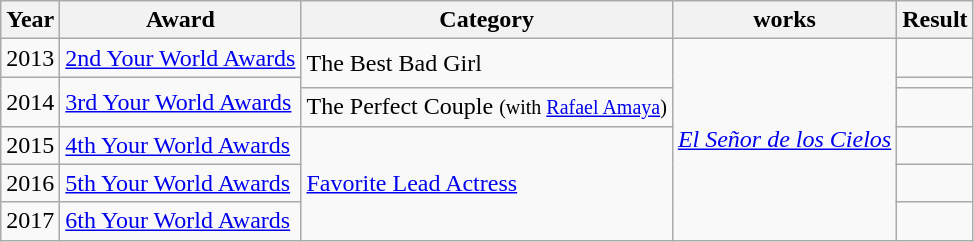<table class="wikitable plainrowheaders">
<tr>
<th scope="col">Year</th>
<th scope="col">Award</th>
<th scope="col">Category</th>
<th scope="col">works</th>
<th scope="col">Result</th>
</tr>
<tr>
<td rowspan="1">2013</td>
<td rowspan="1"><a href='#'>2nd Your World Awards</a></td>
<td rowspan="2">The Best Bad Girl</td>
<td rowspan="6"><em><a href='#'>El Señor de los Cielos</a></em></td>
<td></td>
</tr>
<tr>
<td rowspan="2">2014</td>
<td rowspan="2"><a href='#'>3rd Your World Awards</a></td>
<td></td>
</tr>
<tr>
<td>The Perfect Couple <small>(with <a href='#'>Rafael Amaya</a>)</small></td>
<td></td>
</tr>
<tr>
<td rowspan="1">2015</td>
<td rowspan="1"><a href='#'>4th Your World Awards</a></td>
<td rowspan="3"><a href='#'>Favorite Lead Actress</a></td>
<td></td>
</tr>
<tr>
<td rowspan="1">2016</td>
<td rowspan="1"><a href='#'>5th Your World Awards</a></td>
<td></td>
</tr>
<tr>
<td rowspan="1">2017</td>
<td rowspan="1"><a href='#'>6th Your World Awards</a></td>
<td></td>
</tr>
</table>
